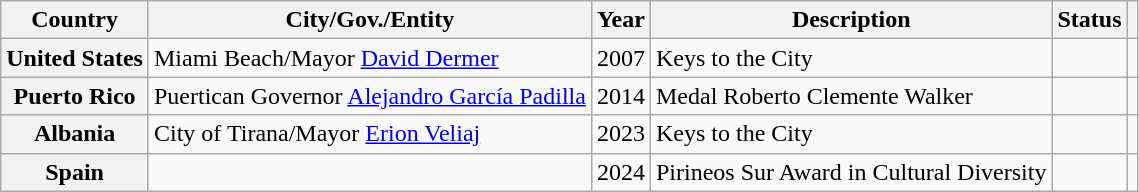<table class="wikitable sortable plainrowheaders">
<tr>
<th scope="col">Country</th>
<th scope="col">City/Gov./Entity</th>
<th scope="col">Year</th>
<th scope="col">Description</th>
<th scope="col">Status</th>
<th scope="col" class="unsortable"></th>
</tr>
<tr>
<th scope="row">United States</th>
<td>Miami Beach/Mayor <a href='#'>David Dermer</a></td>
<td>2007</td>
<td>Keys to the City</td>
<td></td>
<td style="text-align:center;"></td>
</tr>
<tr>
<th scope="row">Puerto Rico</th>
<td>Puertican Governor <a href='#'>Alejandro García Padilla</a></td>
<td>2014</td>
<td>Medal Roberto Clemente Walker</td>
<td></td>
<td style="text-align:center;"></td>
</tr>
<tr>
<th scope="row">Albania</th>
<td>City of Tirana/Mayor <a href='#'>Erion Veliaj</a></td>
<td>2023</td>
<td>Keys to the City</td>
<td></td>
<td style="text-align:center;"></td>
</tr>
<tr>
<th scope="row">Spain</th>
<td></td>
<td>2024</td>
<td>Pirineos Sur Award in Cultural Diversity</td>
<td></td>
<td style="text-align:center;"></td>
</tr>
</table>
